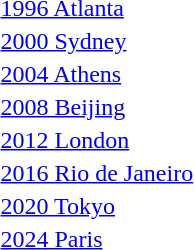<table>
<tr>
<td><a href='#'>1996 Atlanta</a><br></td>
<td></td>
<td></td>
<td></td>
</tr>
<tr>
<td><a href='#'>2000 Sydney</a><br></td>
<td></td>
<td></td>
<td></td>
</tr>
<tr>
<td><a href='#'>2004 Athens</a><br></td>
<td></td>
<td></td>
<td></td>
</tr>
<tr>
<td><a href='#'>2008 Beijing</a><br></td>
<td></td>
<td></td>
<td></td>
</tr>
<tr>
<td><a href='#'>2012 London</a><br></td>
<td></td>
<td></td>
<td></td>
</tr>
<tr>
<td><a href='#'>2016 Rio de Janeiro</a><br></td>
<td></td>
<td></td>
<td></td>
</tr>
<tr>
<td><a href='#'>2020 Tokyo</a><br></td>
<td></td>
<td></td>
<td></td>
</tr>
<tr>
<td><a href='#'>2024 Paris</a><br></td>
<td></td>
<td></td>
<td></td>
</tr>
<tr>
</tr>
</table>
